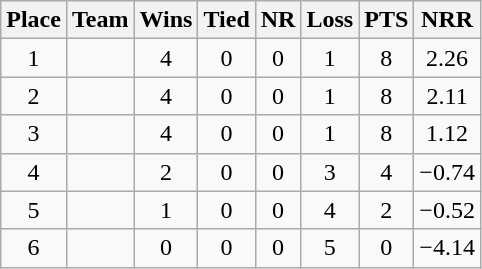<table class="wikitable">
<tr>
<th>Place</th>
<th>Team</th>
<th>Wins</th>
<th>Tied</th>
<th>NR</th>
<th>Loss</th>
<th>PTS</th>
<th>NRR</th>
</tr>
<tr align="center">
<td>1</td>
<td align="left"></td>
<td>4</td>
<td>0</td>
<td>0</td>
<td>1</td>
<td>8</td>
<td>2.26</td>
</tr>
<tr align="center">
<td>2</td>
<td align="left"></td>
<td>4</td>
<td>0</td>
<td>0</td>
<td>1</td>
<td>8</td>
<td>2.11</td>
</tr>
<tr align="center">
<td>3</td>
<td align="left"></td>
<td>4</td>
<td>0</td>
<td>0</td>
<td>1</td>
<td>8</td>
<td>1.12</td>
</tr>
<tr align="center">
<td>4</td>
<td align="left"></td>
<td>2</td>
<td>0</td>
<td>0</td>
<td>3</td>
<td>4</td>
<td>−0.74</td>
</tr>
<tr align="center">
<td>5</td>
<td align="left"></td>
<td>1</td>
<td>0</td>
<td>0</td>
<td>4</td>
<td>2</td>
<td>−0.52</td>
</tr>
<tr align="center">
<td>6</td>
<td align="left"></td>
<td>0</td>
<td>0</td>
<td>0</td>
<td>5</td>
<td>0</td>
<td>−4.14</td>
</tr>
</table>
